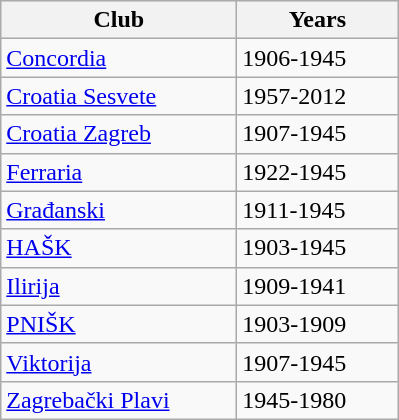<table class="wikitable">
<tr style="background:#efefef;">
<th scope="col" width="150">Club</th>
<th scope="col" width="100">Years</th>
</tr>
<tr>
<td><a href='#'>Concordia</a></td>
<td>1906-1945</td>
</tr>
<tr>
<td><a href='#'>Croatia Sesvete</a></td>
<td>1957-2012</td>
</tr>
<tr>
<td><a href='#'>Croatia Zagreb</a></td>
<td>1907-1945</td>
</tr>
<tr>
<td><a href='#'>Ferraria</a></td>
<td>1922-1945</td>
</tr>
<tr>
<td><a href='#'>Građanski</a></td>
<td>1911-1945</td>
</tr>
<tr>
<td><a href='#'>HAŠK</a></td>
<td>1903-1945</td>
</tr>
<tr>
<td><a href='#'>Ilirija</a></td>
<td>1909-1941</td>
</tr>
<tr>
<td><a href='#'>PNIŠK</a></td>
<td>1903-1909</td>
</tr>
<tr>
<td><a href='#'>Viktorija</a></td>
<td>1907-1945</td>
</tr>
<tr>
<td><a href='#'>Zagrebački Plavi</a></td>
<td>1945-1980</td>
</tr>
</table>
